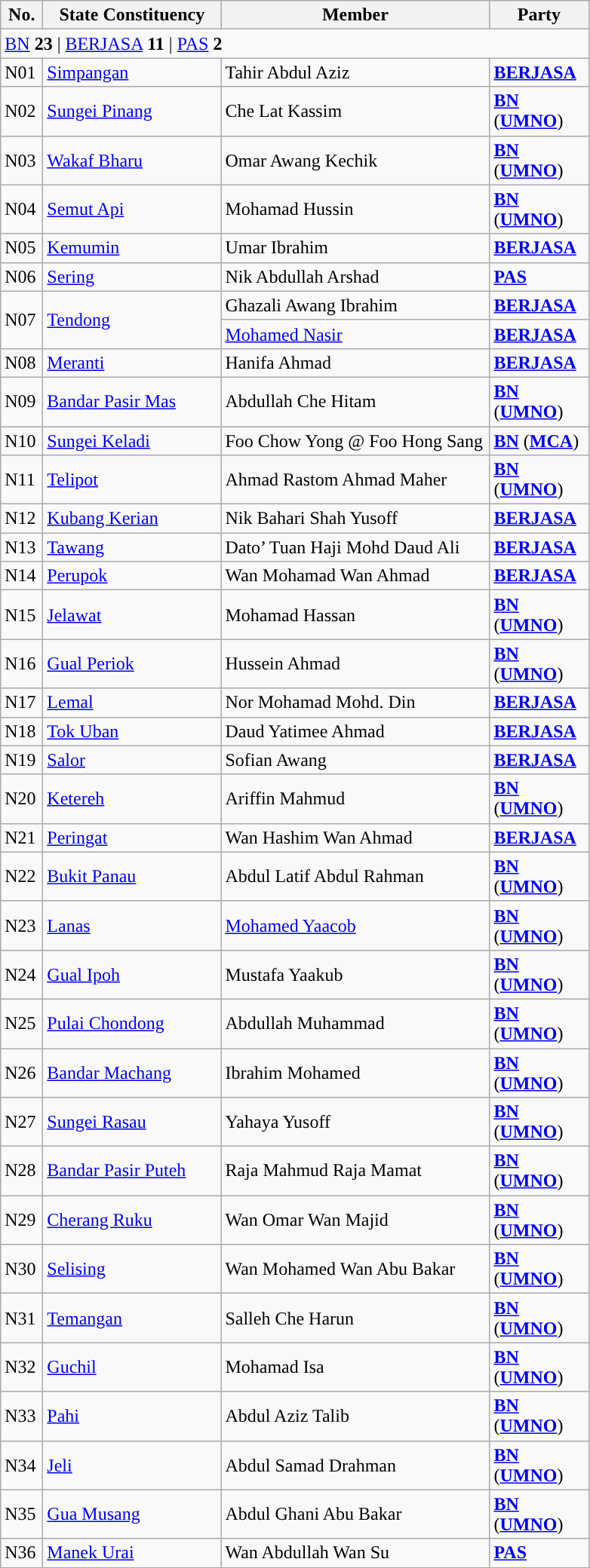<table class="wikitable sortable">
<tr>
<th style="width:30px;">No.</th>
<th style="width:150px;">State Constituency</th>
<th style="width:230px;">Member</th>
<th style="width:80px;">Party</th>
</tr>
<tr>
<td colspan="4"><a href='#'>BN</a> <strong>23</strong> | <a href='#'>BERJASA</a> <strong>11</strong> | <a href='#'>PAS</a> <strong>2</strong></td>
</tr>
<tr>
<td>N01</td>
<td><a href='#'>Simpangan</a></td>
<td>Tahir Abdul Aziz</td>
<td><strong><a href='#'>BERJASA</a></strong></td>
</tr>
<tr>
<td>N02</td>
<td><a href='#'>Sungei Pinang</a></td>
<td>Che Lat Kassim</td>
<td><strong><a href='#'>BN</a></strong> (<strong><a href='#'>UMNO</a></strong>)</td>
</tr>
<tr>
<td>N03</td>
<td><a href='#'>Wakaf Bharu</a></td>
<td>Omar Awang Kechik</td>
<td><strong><a href='#'>BN</a></strong> (<strong><a href='#'>UMNO</a></strong>)</td>
</tr>
<tr>
<td>N04</td>
<td><a href='#'>Semut Api</a></td>
<td>Mohamad Hussin</td>
<td><strong><a href='#'>BN</a></strong> (<strong><a href='#'>UMNO</a></strong>)</td>
</tr>
<tr>
<td>N05</td>
<td><a href='#'>Kemumin</a></td>
<td>Umar Ibrahim</td>
<td><strong><a href='#'>BERJASA</a></strong></td>
</tr>
<tr>
<td>N06</td>
<td><a href='#'>Sering</a></td>
<td>Nik Abdullah Arshad</td>
<td><strong><a href='#'>PAS</a></strong></td>
</tr>
<tr>
<td rowspan=2>N07</td>
<td rowspan=2><a href='#'>Tendong</a></td>
<td>Ghazali Awang Ibrahim </td>
<td><strong><a href='#'>BERJASA</a></strong></td>
</tr>
<tr>
<td><a href='#'>Mohamed Nasir</a> </td>
<td><strong><a href='#'>BERJASA</a></strong></td>
</tr>
<tr>
<td>N08</td>
<td><a href='#'>Meranti</a></td>
<td>Hanifa Ahmad</td>
<td><strong><a href='#'>BERJASA</a></strong></td>
</tr>
<tr>
<td>N09</td>
<td><a href='#'>Bandar Pasir Mas</a></td>
<td>Abdullah Che Hitam</td>
<td><strong><a href='#'>BN</a></strong> (<strong><a href='#'>UMNO</a></strong>)</td>
</tr>
<tr>
<td>N10</td>
<td><a href='#'>Sungei Keladi</a></td>
<td>Foo Chow Yong @ Foo Hong Sang</td>
<td><strong><a href='#'>BN</a></strong> (<strong><a href='#'>MCA</a></strong>)</td>
</tr>
<tr>
<td>N11</td>
<td><a href='#'>Telipot</a></td>
<td>Ahmad Rastom Ahmad Maher</td>
<td><strong><a href='#'>BN</a></strong> (<strong><a href='#'>UMNO</a></strong>)</td>
</tr>
<tr>
<td>N12</td>
<td><a href='#'>Kubang Kerian</a></td>
<td>Nik Bahari Shah Yusoff</td>
<td><strong><a href='#'>BERJASA</a></strong></td>
</tr>
<tr>
<td>N13</td>
<td><a href='#'>Tawang</a></td>
<td>Dato’ Tuan Haji Mohd Daud Ali</td>
<td><strong><a href='#'>BERJASA</a></strong></td>
</tr>
<tr>
<td>N14</td>
<td><a href='#'>Perupok</a></td>
<td>Wan Mohamad Wan Ahmad</td>
<td><strong><a href='#'>BERJASA</a></strong></td>
</tr>
<tr>
<td>N15</td>
<td><a href='#'>Jelawat</a></td>
<td>Mohamad Hassan</td>
<td><strong><a href='#'>BN</a></strong> (<strong><a href='#'>UMNO</a></strong>)</td>
</tr>
<tr>
<td>N16</td>
<td><a href='#'>Gual Periok</a></td>
<td>Hussein Ahmad</td>
<td><strong><a href='#'>BN</a></strong> (<strong><a href='#'>UMNO</a></strong>)</td>
</tr>
<tr>
<td>N17</td>
<td><a href='#'>Lemal</a></td>
<td>Nor Mohamad Mohd. Din</td>
<td><strong><a href='#'>BERJASA</a></strong></td>
</tr>
<tr>
<td>N18</td>
<td><a href='#'>Tok Uban</a></td>
<td>Daud Yatimee Ahmad</td>
<td><strong><a href='#'>BERJASA</a></strong></td>
</tr>
<tr>
<td>N19</td>
<td><a href='#'>Salor</a></td>
<td>Sofian Awang</td>
<td><strong><a href='#'>BERJASA</a></strong></td>
</tr>
<tr>
<td>N20</td>
<td><a href='#'>Ketereh</a></td>
<td>Ariffin Mahmud</td>
<td><strong><a href='#'>BN</a></strong> (<strong><a href='#'>UMNO</a></strong>)</td>
</tr>
<tr>
<td>N21</td>
<td><a href='#'>Peringat</a></td>
<td>Wan Hashim Wan Ahmad</td>
<td><strong><a href='#'>BERJASA</a></strong></td>
</tr>
<tr>
<td>N22</td>
<td><a href='#'>Bukit Panau</a></td>
<td>Abdul Latif Abdul Rahman</td>
<td><strong><a href='#'>BN</a></strong> (<strong><a href='#'>UMNO</a></strong>)</td>
</tr>
<tr>
<td>N23</td>
<td><a href='#'>Lanas</a></td>
<td><a href='#'>Mohamed Yaacob</a></td>
<td><strong><a href='#'>BN</a></strong> (<strong><a href='#'>UMNO</a></strong>)</td>
</tr>
<tr>
<td>N24</td>
<td><a href='#'>Gual Ipoh</a></td>
<td>Mustafa Yaakub</td>
<td><strong><a href='#'>BN</a></strong> (<strong><a href='#'>UMNO</a></strong>)</td>
</tr>
<tr>
<td>N25</td>
<td><a href='#'>Pulai Chondong</a></td>
<td>Abdullah Muhammad</td>
<td><strong><a href='#'>BN</a></strong> (<strong><a href='#'>UMNO</a></strong>)</td>
</tr>
<tr>
<td>N26</td>
<td><a href='#'>Bandar Machang</a></td>
<td>Ibrahim Mohamed</td>
<td><strong><a href='#'>BN</a></strong> (<strong><a href='#'>UMNO</a></strong>)</td>
</tr>
<tr>
<td>N27</td>
<td><a href='#'>Sungei Rasau</a></td>
<td>Yahaya Yusoff</td>
<td><strong><a href='#'>BN</a></strong> (<strong><a href='#'>UMNO</a></strong>)</td>
</tr>
<tr>
<td>N28</td>
<td><a href='#'>Bandar Pasir Puteh</a></td>
<td>Raja Mahmud Raja Mamat</td>
<td><strong><a href='#'>BN</a></strong> (<strong><a href='#'>UMNO</a></strong>)</td>
</tr>
<tr>
<td>N29</td>
<td><a href='#'>Cherang Ruku</a></td>
<td>Wan Omar Wan Majid</td>
<td><strong><a href='#'>BN</a></strong> (<strong><a href='#'>UMNO</a></strong>)</td>
</tr>
<tr>
<td>N30</td>
<td><a href='#'>Selising</a></td>
<td>Wan Mohamed Wan Abu Bakar</td>
<td><strong><a href='#'>BN</a></strong> (<strong><a href='#'>UMNO</a></strong>)</td>
</tr>
<tr>
<td>N31</td>
<td><a href='#'>Temangan</a></td>
<td>Salleh Che Harun</td>
<td><strong><a href='#'>BN</a></strong> (<strong><a href='#'>UMNO</a></strong>)</td>
</tr>
<tr>
<td>N32</td>
<td><a href='#'>Guchil</a></td>
<td>Mohamad Isa</td>
<td><strong><a href='#'>BN</a></strong> (<strong><a href='#'>UMNO</a></strong>)</td>
</tr>
<tr>
<td>N33</td>
<td><a href='#'>Pahi</a></td>
<td>Abdul Aziz Talib</td>
<td><strong><a href='#'>BN</a></strong> (<strong><a href='#'>UMNO</a></strong>)</td>
</tr>
<tr>
<td>N34</td>
<td><a href='#'>Jeli</a></td>
<td>Abdul Samad Drahman</td>
<td><strong><a href='#'>BN</a></strong> (<strong><a href='#'>UMNO</a></strong>)</td>
</tr>
<tr>
<td>N35</td>
<td><a href='#'>Gua Musang</a></td>
<td>Abdul Ghani Abu Bakar</td>
<td><strong><a href='#'>BN</a></strong> (<strong><a href='#'>UMNO</a></strong>)</td>
</tr>
<tr>
<td>N36</td>
<td><a href='#'>Manek Urai</a></td>
<td>Wan Abdullah Wan Su</td>
<td><strong><a href='#'>PAS</a></strong></td>
</tr>
</table>
